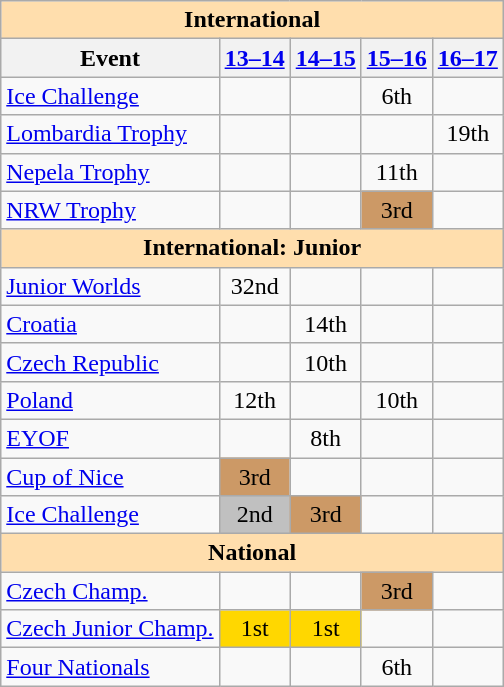<table class="wikitable" style="text-align:center">
<tr>
<th colspan="5" style="background-color: #ffdead; " align="center">International</th>
</tr>
<tr>
<th>Event</th>
<th><a href='#'>13–14</a></th>
<th><a href='#'>14–15</a></th>
<th><a href='#'>15–16</a></th>
<th><a href='#'>16–17</a></th>
</tr>
<tr>
<td align=left> <a href='#'>Ice Challenge</a></td>
<td></td>
<td></td>
<td>6th</td>
<td></td>
</tr>
<tr>
<td align=left> <a href='#'>Lombardia Trophy</a></td>
<td></td>
<td></td>
<td></td>
<td>19th</td>
</tr>
<tr>
<td align=left> <a href='#'>Nepela Trophy</a></td>
<td></td>
<td></td>
<td>11th</td>
<td></td>
</tr>
<tr>
<td align=left><a href='#'>NRW Trophy</a></td>
<td></td>
<td></td>
<td bgcolor=cc9966>3rd</td>
<td></td>
</tr>
<tr>
<th colspan="5" style="background-color: #ffdead; " align="center">International: Junior</th>
</tr>
<tr>
<td align=left><a href='#'>Junior Worlds</a></td>
<td>32nd</td>
<td></td>
<td></td>
<td></td>
</tr>
<tr>
<td align=left> <a href='#'>Croatia</a></td>
<td></td>
<td>14th</td>
<td></td>
<td></td>
</tr>
<tr>
<td align=left> <a href='#'>Czech Republic</a></td>
<td></td>
<td>10th</td>
<td></td>
<td></td>
</tr>
<tr>
<td align=left> <a href='#'>Poland</a></td>
<td>12th</td>
<td></td>
<td>10th</td>
<td></td>
</tr>
<tr>
<td align=left><a href='#'>EYOF</a></td>
<td></td>
<td>8th</td>
<td></td>
<td></td>
</tr>
<tr>
<td align=left><a href='#'>Cup of Nice</a></td>
<td bgcolor="cc9966">3rd</td>
<td></td>
<td></td>
<td></td>
</tr>
<tr>
<td align=left><a href='#'>Ice Challenge</a></td>
<td bgcolor="silver">2nd</td>
<td bgcolor="cc9966">3rd</td>
<td></td>
<td></td>
</tr>
<tr>
<th colspan="5" style="background-color: #ffdead; " align="center">National</th>
</tr>
<tr>
<td align="left"><a href='#'>Czech Champ.</a></td>
<td></td>
<td></td>
<td bgcolor="cc9966">3rd</td>
<td></td>
</tr>
<tr>
<td align="left"><a href='#'>Czech Junior Champ.</a></td>
<td bgcolor="gold">1st</td>
<td bgcolor="gold">1st</td>
<td></td>
<td></td>
</tr>
<tr>
<td align="left"><a href='#'>Four Nationals</a></td>
<td></td>
<td></td>
<td>6th</td>
<td></td>
</tr>
</table>
